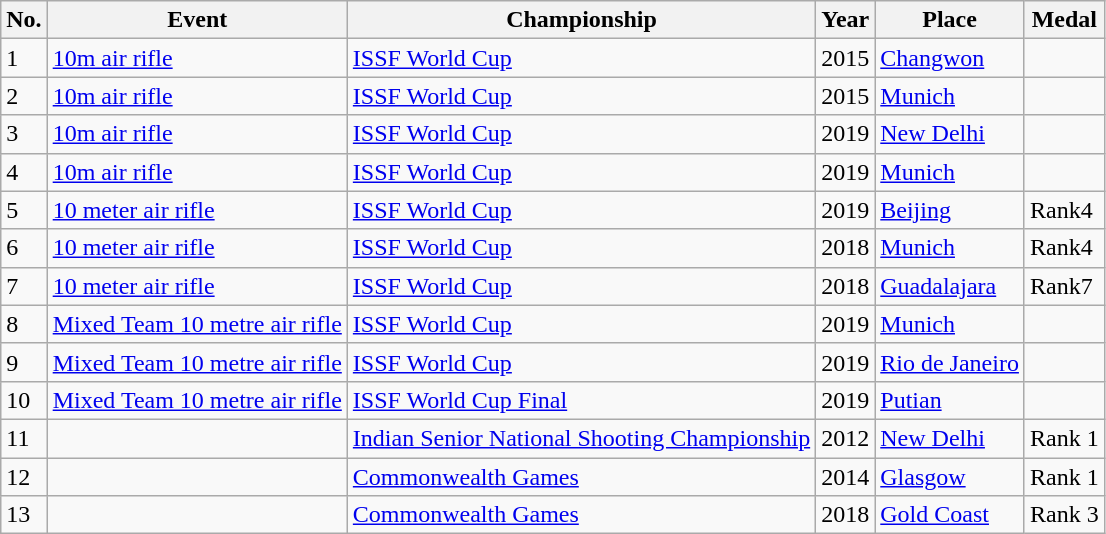<table class="wikitable sortable">
<tr>
<th>No.</th>
<th>Event</th>
<th>Championship</th>
<th>Year</th>
<th>Place</th>
<th>Medal</th>
</tr>
<tr>
<td>1</td>
<td><a href='#'>10m air rifle</a></td>
<td><a href='#'>ISSF World Cup</a></td>
<td>2015</td>
<td><a href='#'>Changwon</a></td>
<td></td>
</tr>
<tr>
<td>2</td>
<td><a href='#'>10m air rifle</a></td>
<td><a href='#'>ISSF World Cup</a></td>
<td>2015</td>
<td><a href='#'>Munich</a></td>
<td></td>
</tr>
<tr>
<td>3</td>
<td><a href='#'>10m air rifle</a></td>
<td><a href='#'>ISSF World Cup</a></td>
<td>2019</td>
<td><a href='#'>New Delhi</a></td>
<td></td>
</tr>
<tr>
<td>4</td>
<td><a href='#'>10m air rifle</a></td>
<td><a href='#'>ISSF World Cup</a></td>
<td>2019</td>
<td><a href='#'>Munich</a></td>
<td></td>
</tr>
<tr>
<td>5</td>
<td><a href='#'>10 meter air rifle</a></td>
<td><a href='#'>ISSF World Cup</a></td>
<td>2019</td>
<td><a href='#'>Beijing</a></td>
<td>Rank4</td>
</tr>
<tr>
<td>6</td>
<td><a href='#'>10 meter air rifle</a></td>
<td><a href='#'>ISSF World Cup</a></td>
<td>2018</td>
<td><a href='#'>Munich</a></td>
<td>Rank4</td>
</tr>
<tr>
<td>7</td>
<td><a href='#'>10 meter air rifle</a></td>
<td><a href='#'>ISSF World Cup</a></td>
<td>2018</td>
<td><a href='#'>Guadalajara</a></td>
<td>Rank7</td>
</tr>
<tr>
<td>8</td>
<td><a href='#'>Mixed Team 10 metre air rifle</a></td>
<td><a href='#'>ISSF World Cup</a></td>
<td>2019</td>
<td><a href='#'>Munich</a></td>
<td></td>
</tr>
<tr>
<td>9</td>
<td><a href='#'>Mixed Team 10 metre air rifle</a></td>
<td><a href='#'>ISSF World Cup</a></td>
<td>2019</td>
<td><a href='#'>Rio de Janeiro</a></td>
<td></td>
</tr>
<tr>
<td>10</td>
<td><a href='#'>Mixed Team 10 metre air rifle</a></td>
<td><a href='#'>ISSF World Cup Final</a></td>
<td>2019</td>
<td><a href='#'>Putian</a></td>
<td></td>
</tr>
<tr>
<td>11</td>
<td></td>
<td><a href='#'>Indian Senior National Shooting Championship</a></td>
<td>2012</td>
<td><a href='#'>New Delhi</a></td>
<td>Rank 1</td>
</tr>
<tr>
<td>12</td>
<td></td>
<td><a href='#'>Commonwealth Games</a></td>
<td>2014</td>
<td><a href='#'>Glasgow</a></td>
<td>Rank 1</td>
</tr>
<tr>
<td>13</td>
<td></td>
<td><a href='#'>Commonwealth Games</a></td>
<td>2018</td>
<td><a href='#'>Gold Coast</a></td>
<td>Rank 3</td>
</tr>
</table>
